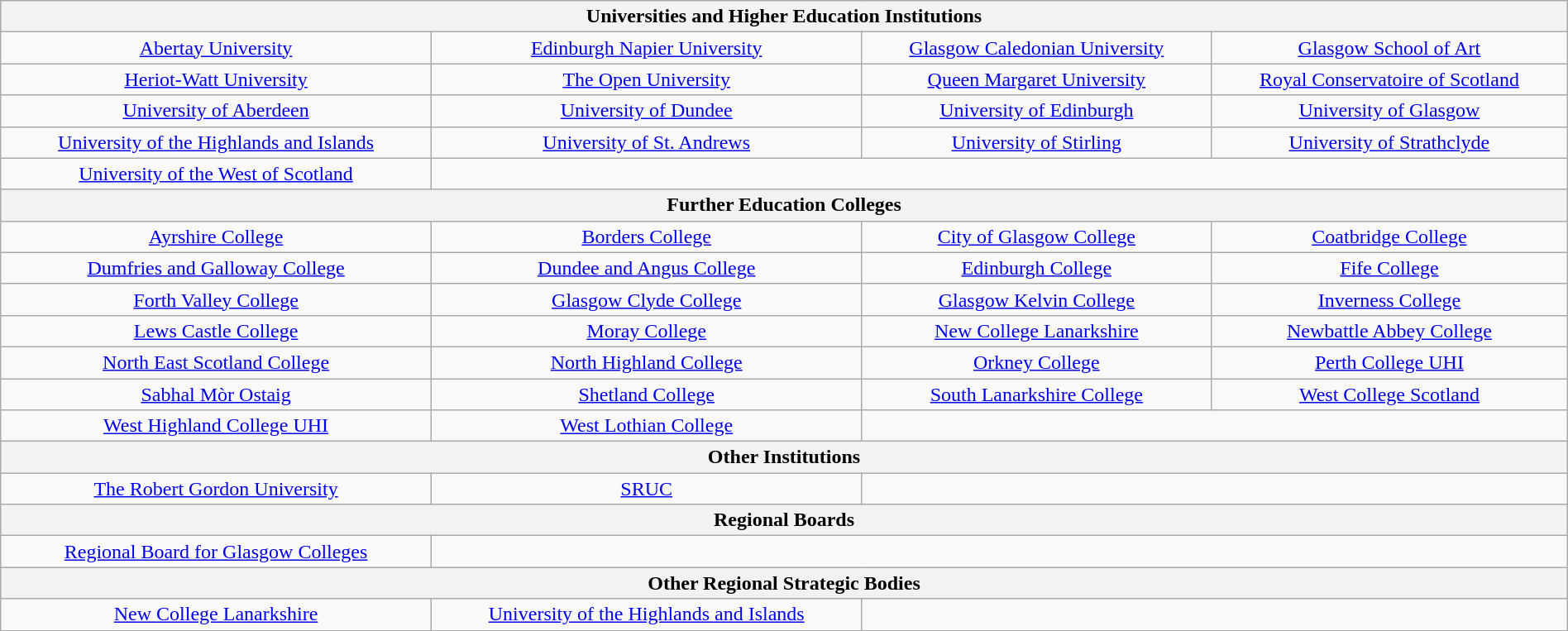<table class="wikitable" style="text-align: center; width: 100%;">
<tr>
<th colspan="4">Universities and Higher Education Institutions</th>
</tr>
<tr>
<td><a href='#'>Abertay University</a></td>
<td><a href='#'>Edinburgh Napier University</a></td>
<td><a href='#'>Glasgow Caledonian University</a></td>
<td><a href='#'>Glasgow School of Art</a></td>
</tr>
<tr>
<td><a href='#'>Heriot-Watt University</a></td>
<td><a href='#'>The Open University</a></td>
<td><a href='#'>Queen Margaret University</a></td>
<td><a href='#'>Royal Conservatoire of Scotland</a></td>
</tr>
<tr>
<td><a href='#'>University of Aberdeen</a></td>
<td><a href='#'>University of Dundee</a></td>
<td><a href='#'>University of Edinburgh</a></td>
<td><a href='#'>University of Glasgow</a></td>
</tr>
<tr>
<td><a href='#'>University of the Highlands and Islands</a></td>
<td><a href='#'>University of St. Andrews</a></td>
<td><a href='#'>University of Stirling</a></td>
<td><a href='#'>University of Strathclyde</a></td>
</tr>
<tr>
<td><a href='#'>University of the West of Scotland</a></td>
</tr>
<tr>
<th colspan="4">Further Education Colleges</th>
</tr>
<tr>
<td><a href='#'>Ayrshire College</a></td>
<td><a href='#'>Borders College</a></td>
<td><a href='#'>City of Glasgow College</a></td>
<td><a href='#'>Coatbridge College</a></td>
</tr>
<tr>
<td><a href='#'>Dumfries and Galloway College</a></td>
<td><a href='#'>Dundee and Angus College</a></td>
<td><a href='#'>Edinburgh College</a></td>
<td><a href='#'>Fife College</a></td>
</tr>
<tr>
<td><a href='#'>Forth Valley College</a></td>
<td><a href='#'>Glasgow Clyde College</a></td>
<td><a href='#'>Glasgow Kelvin College</a></td>
<td><a href='#'>Inverness College</a></td>
</tr>
<tr>
<td><a href='#'>Lews Castle College</a></td>
<td><a href='#'>Moray College</a></td>
<td><a href='#'>New College Lanarkshire</a></td>
<td><a href='#'>Newbattle Abbey College</a></td>
</tr>
<tr>
<td><a href='#'>North East Scotland College</a></td>
<td><a href='#'>North Highland College</a></td>
<td><a href='#'>Orkney College</a></td>
<td><a href='#'>Perth College UHI</a></td>
</tr>
<tr>
<td><a href='#'>Sabhal Mòr Ostaig</a></td>
<td><a href='#'>Shetland College</a></td>
<td><a href='#'>South Lanarkshire College</a></td>
<td><a href='#'>West College Scotland</a></td>
</tr>
<tr>
<td><a href='#'>West Highland College UHI</a></td>
<td><a href='#'>West Lothian College</a></td>
</tr>
<tr>
<th colspan="4">Other Institutions</th>
</tr>
<tr>
<td><a href='#'>The Robert Gordon University</a></td>
<td><a href='#'>SRUC</a></td>
</tr>
<tr>
<th colspan="4">Regional Boards</th>
</tr>
<tr>
<td><a href='#'>Regional Board for Glasgow Colleges</a></td>
</tr>
<tr>
<th colspan="4">Other Regional Strategic Bodies</th>
</tr>
<tr>
<td><a href='#'>New College Lanarkshire</a></td>
<td><a href='#'>University of the Highlands and Islands</a></td>
</tr>
</table>
